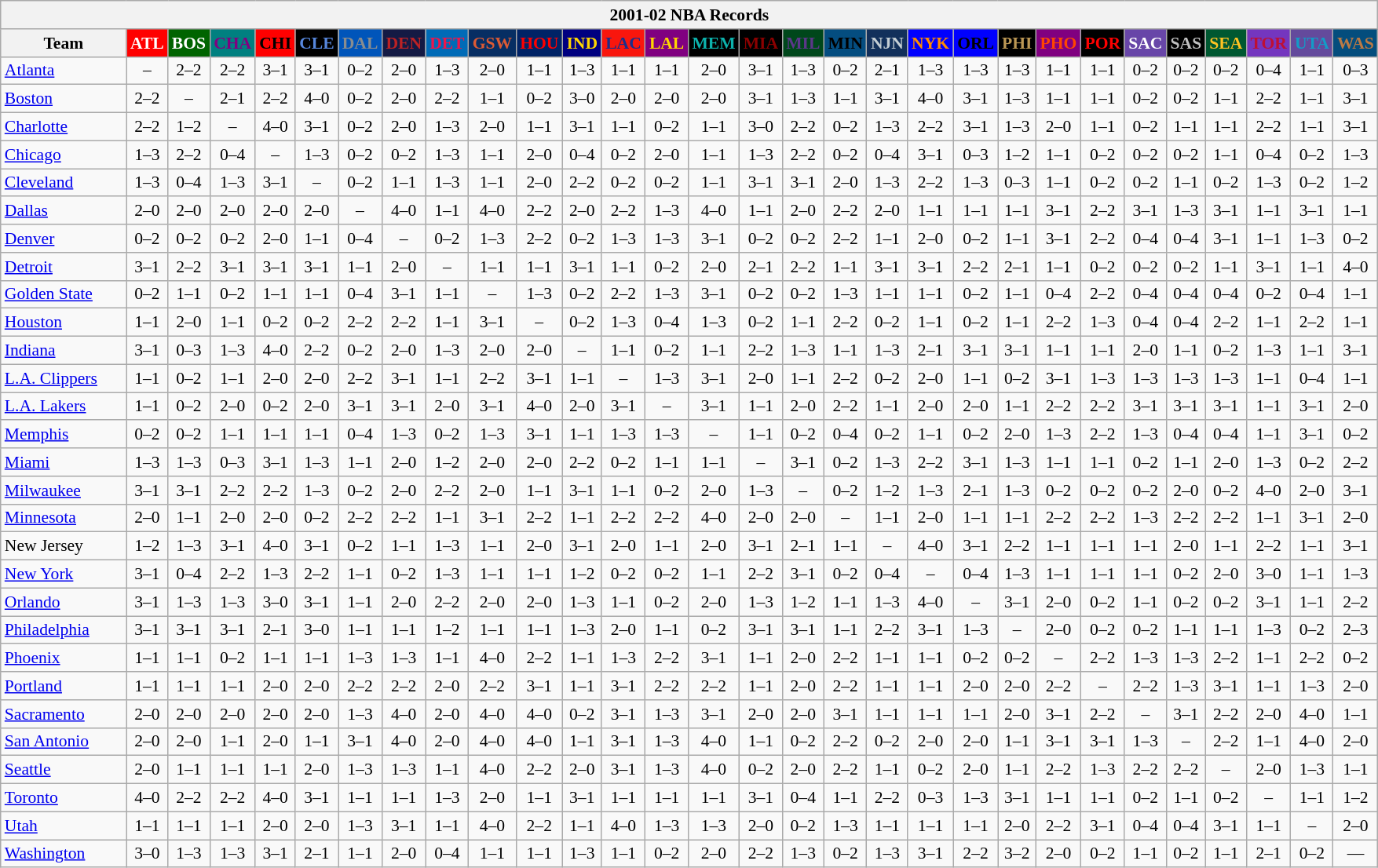<table class="wikitable" style="font-size:90%; text-align:center;">
<tr>
<th colspan=30>2001-02 NBA Records</th>
</tr>
<tr>
<th width=100>Team</th>
<th style="background:#FF0000;color:#FFFFFF;width=35">ATL</th>
<th style="background:#006400;color:#FFFFFF;width=35">BOS</th>
<th style="background:#008080;color:#800080;width=35">CHA</th>
<th style="background:#FF0000;color:#000000;width=35">CHI</th>
<th style="background:#000000;color:#5787DC;width=35">CLE</th>
<th style="background:#0055BA;color:#898D8F;width=35">DAL</th>
<th style="background:#141A44;color:#BC2224;width=35">DEN</th>
<th style="background:#006BB7;color:#ED164B;width=35">DET</th>
<th style="background:#072E63;color:#DC5A34;width=35">GSW</th>
<th style="background:#002366;color:#FF0000;width=35">HOU</th>
<th style="background:#000080;color:#FFD700;width=35">IND</th>
<th style="background:#F9160D;color:#1A2E8B;width=35">LAC</th>
<th style="background:#800080;color:#FFD700;width=35">LAL</th>
<th style="background:#000000;color:#0CB2AC;width=35">MEM</th>
<th style="background:#000000;color:#8B0000;width=35">MIA</th>
<th style="background:#00471B;color:#5C378A;width=35">MIL</th>
<th style="background:#044D80;color:#000000;width=35">MIN</th>
<th style="background:#12305B;color:#C4CED4;width=35">NJN</th>
<th style="background:#0000FF;color:#FF8C00;width=35">NYK</th>
<th style="background:#0000FF;color:#000000;width=35">ORL</th>
<th style="background:#000000;color:#BB9754;width=35">PHI</th>
<th style="background:#800080;color:#FF4500;width=35">PHO</th>
<th style="background:#000000;color:#FF0000;width=35">POR</th>
<th style="background:#6846A8;color:#FFFFFF;width=35">SAC</th>
<th style="background:#000000;color:#C0C0C0;width=35">SAS</th>
<th style="background:#005831;color:#FFC322;width=35">SEA</th>
<th style="background:#7436BF;color:#BE0F34;width=35">TOR</th>
<th style="background:#644A9C;color:#149BC7;width=35">UTA</th>
<th style="background:#044D7D;color:#BC7A44;width=35">WAS</th>
</tr>
<tr>
<td style="text-align:left;"><a href='#'>Atlanta</a></td>
<td>–</td>
<td>2–2</td>
<td>2–2</td>
<td>3–1</td>
<td>3–1</td>
<td>0–2</td>
<td>2–0</td>
<td>1–3</td>
<td>2–0</td>
<td>1–1</td>
<td>1–3</td>
<td>1–1</td>
<td>1–1</td>
<td>2–0</td>
<td>3–1</td>
<td>1–3</td>
<td>0–2</td>
<td>2–1</td>
<td>1–3</td>
<td>1–3</td>
<td>1–3</td>
<td>1–1</td>
<td>1–1</td>
<td>0–2</td>
<td>0–2</td>
<td>0–2</td>
<td>0–4</td>
<td>1–1</td>
<td>0–3</td>
</tr>
<tr>
<td style="text-align:left;"><a href='#'>Boston</a></td>
<td>2–2</td>
<td>–</td>
<td>2–1</td>
<td>2–2</td>
<td>4–0</td>
<td>0–2</td>
<td>2–0</td>
<td>2–2</td>
<td>1–1</td>
<td>0–2</td>
<td>3–0</td>
<td>2–0</td>
<td>2–0</td>
<td>2–0</td>
<td>3–1</td>
<td>1–3</td>
<td>1–1</td>
<td>3–1</td>
<td>4–0</td>
<td>3–1</td>
<td>1–3</td>
<td>1–1</td>
<td>1–1</td>
<td>0–2</td>
<td>0–2</td>
<td>1–1</td>
<td>2–2</td>
<td>1–1</td>
<td>3–1</td>
</tr>
<tr>
<td style="text-align:left;"><a href='#'>Charlotte</a></td>
<td>2–2</td>
<td>1–2</td>
<td>–</td>
<td>4–0</td>
<td>3–1</td>
<td>0–2</td>
<td>2–0</td>
<td>1–3</td>
<td>2–0</td>
<td>1–1</td>
<td>3–1</td>
<td>1–1</td>
<td>0–2</td>
<td>1–1</td>
<td>3–0</td>
<td>2–2</td>
<td>0–2</td>
<td>1–3</td>
<td>2–2</td>
<td>3–1</td>
<td>1–3</td>
<td>2–0</td>
<td>1–1</td>
<td>0–2</td>
<td>1–1</td>
<td>1–1</td>
<td>2–2</td>
<td>1–1</td>
<td>3–1</td>
</tr>
<tr>
<td style="text-align:left;"><a href='#'>Chicago</a></td>
<td>1–3</td>
<td>2–2</td>
<td>0–4</td>
<td>–</td>
<td>1–3</td>
<td>0–2</td>
<td>0–2</td>
<td>1–3</td>
<td>1–1</td>
<td>2–0</td>
<td>0–4</td>
<td>0–2</td>
<td>2–0</td>
<td>1–1</td>
<td>1–3</td>
<td>2–2</td>
<td>0–2</td>
<td>0–4</td>
<td>3–1</td>
<td>0–3</td>
<td>1–2</td>
<td>1–1</td>
<td>0–2</td>
<td>0–2</td>
<td>0–2</td>
<td>1–1</td>
<td>0–4</td>
<td>0–2</td>
<td>1–3</td>
</tr>
<tr>
<td style="text-align:left;"><a href='#'>Cleveland</a></td>
<td>1–3</td>
<td>0–4</td>
<td>1–3</td>
<td>3–1</td>
<td>–</td>
<td>0–2</td>
<td>1–1</td>
<td>1–3</td>
<td>1–1</td>
<td>2–0</td>
<td>2–2</td>
<td>0–2</td>
<td>0–2</td>
<td>1–1</td>
<td>3–1</td>
<td>3–1</td>
<td>2–0</td>
<td>1–3</td>
<td>2–2</td>
<td>1–3</td>
<td>0–3</td>
<td>1–1</td>
<td>0–2</td>
<td>0–2</td>
<td>1–1</td>
<td>0–2</td>
<td>1–3</td>
<td>0–2</td>
<td>1–2</td>
</tr>
<tr>
<td style="text-align:left;"><a href='#'>Dallas</a></td>
<td>2–0</td>
<td>2–0</td>
<td>2–0</td>
<td>2–0</td>
<td>2–0</td>
<td>–</td>
<td>4–0</td>
<td>1–1</td>
<td>4–0</td>
<td>2–2</td>
<td>2–0</td>
<td>2–2</td>
<td>1–3</td>
<td>4–0</td>
<td>1–1</td>
<td>2–0</td>
<td>2–2</td>
<td>2–0</td>
<td>1–1</td>
<td>1–1</td>
<td>1–1</td>
<td>3–1</td>
<td>2–2</td>
<td>3–1</td>
<td>1–3</td>
<td>3–1</td>
<td>1–1</td>
<td>3–1</td>
<td>1–1</td>
</tr>
<tr>
<td style="text-align:left;"><a href='#'>Denver</a></td>
<td>0–2</td>
<td>0–2</td>
<td>0–2</td>
<td>2–0</td>
<td>1–1</td>
<td>0–4</td>
<td>–</td>
<td>0–2</td>
<td>1–3</td>
<td>2–2</td>
<td>0–2</td>
<td>1–3</td>
<td>1–3</td>
<td>3–1</td>
<td>0–2</td>
<td>0–2</td>
<td>2–2</td>
<td>1–1</td>
<td>2–0</td>
<td>0–2</td>
<td>1–1</td>
<td>3–1</td>
<td>2–2</td>
<td>0–4</td>
<td>0–4</td>
<td>3–1</td>
<td>1–1</td>
<td>1–3</td>
<td>0–2</td>
</tr>
<tr>
<td style="text-align:left;"><a href='#'>Detroit</a></td>
<td>3–1</td>
<td>2–2</td>
<td>3–1</td>
<td>3–1</td>
<td>3–1</td>
<td>1–1</td>
<td>2–0</td>
<td>–</td>
<td>1–1</td>
<td>1–1</td>
<td>3–1</td>
<td>1–1</td>
<td>0–2</td>
<td>2–0</td>
<td>2–1</td>
<td>2–2</td>
<td>1–1</td>
<td>3–1</td>
<td>3–1</td>
<td>2–2</td>
<td>2–1</td>
<td>1–1</td>
<td>0–2</td>
<td>0–2</td>
<td>0–2</td>
<td>1–1</td>
<td>3–1</td>
<td>1–1</td>
<td>4–0</td>
</tr>
<tr>
<td style="text-align:left;"><a href='#'>Golden State</a></td>
<td>0–2</td>
<td>1–1</td>
<td>0–2</td>
<td>1–1</td>
<td>1–1</td>
<td>0–4</td>
<td>3–1</td>
<td>1–1</td>
<td>–</td>
<td>1–3</td>
<td>0–2</td>
<td>2–2</td>
<td>1–3</td>
<td>3–1</td>
<td>0–2</td>
<td>0–2</td>
<td>1–3</td>
<td>1–1</td>
<td>1–1</td>
<td>0–2</td>
<td>1–1</td>
<td>0–4</td>
<td>2–2</td>
<td>0–4</td>
<td>0–4</td>
<td>0–4</td>
<td>0–2</td>
<td>0–4</td>
<td>1–1</td>
</tr>
<tr>
<td style="text-align:left;"><a href='#'>Houston</a></td>
<td>1–1</td>
<td>2–0</td>
<td>1–1</td>
<td>0–2</td>
<td>0–2</td>
<td>2–2</td>
<td>2–2</td>
<td>1–1</td>
<td>3–1</td>
<td>–</td>
<td>0–2</td>
<td>1–3</td>
<td>0–4</td>
<td>1–3</td>
<td>0–2</td>
<td>1–1</td>
<td>2–2</td>
<td>0–2</td>
<td>1–1</td>
<td>0–2</td>
<td>1–1</td>
<td>2–2</td>
<td>1–3</td>
<td>0–4</td>
<td>0–4</td>
<td>2–2</td>
<td>1–1</td>
<td>2–2</td>
<td>1–1</td>
</tr>
<tr>
<td style="text-align:left;"><a href='#'>Indiana</a></td>
<td>3–1</td>
<td>0–3</td>
<td>1–3</td>
<td>4–0</td>
<td>2–2</td>
<td>0–2</td>
<td>2–0</td>
<td>1–3</td>
<td>2–0</td>
<td>2–0</td>
<td>–</td>
<td>1–1</td>
<td>0–2</td>
<td>1–1</td>
<td>2–2</td>
<td>1–3</td>
<td>1–1</td>
<td>1–3</td>
<td>2–1</td>
<td>3–1</td>
<td>3–1</td>
<td>1–1</td>
<td>1–1</td>
<td>2–0</td>
<td>1–1</td>
<td>0–2</td>
<td>1–3</td>
<td>1–1</td>
<td>3–1</td>
</tr>
<tr>
<td style="text-align:left;"><a href='#'>L.A. Clippers</a></td>
<td>1–1</td>
<td>0–2</td>
<td>1–1</td>
<td>2–0</td>
<td>2–0</td>
<td>2–2</td>
<td>3–1</td>
<td>1–1</td>
<td>2–2</td>
<td>3–1</td>
<td>1–1</td>
<td>–</td>
<td>1–3</td>
<td>3–1</td>
<td>2–0</td>
<td>1–1</td>
<td>2–2</td>
<td>0–2</td>
<td>2–0</td>
<td>1–1</td>
<td>0–2</td>
<td>3–1</td>
<td>1–3</td>
<td>1–3</td>
<td>1–3</td>
<td>1–3</td>
<td>1–1</td>
<td>0–4</td>
<td>1–1</td>
</tr>
<tr>
<td style="text-align:left;"><a href='#'>L.A. Lakers</a></td>
<td>1–1</td>
<td>0–2</td>
<td>2–0</td>
<td>0–2</td>
<td>2–0</td>
<td>3–1</td>
<td>3–1</td>
<td>2–0</td>
<td>3–1</td>
<td>4–0</td>
<td>2–0</td>
<td>3–1</td>
<td>–</td>
<td>3–1</td>
<td>1–1</td>
<td>2–0</td>
<td>2–2</td>
<td>1–1</td>
<td>2–0</td>
<td>2–0</td>
<td>1–1</td>
<td>2–2</td>
<td>2–2</td>
<td>3–1</td>
<td>3–1</td>
<td>3–1</td>
<td>1–1</td>
<td>3–1</td>
<td>2–0</td>
</tr>
<tr>
<td style="text-align:left;"><a href='#'>Memphis</a></td>
<td>0–2</td>
<td>0–2</td>
<td>1–1</td>
<td>1–1</td>
<td>1–1</td>
<td>0–4</td>
<td>1–3</td>
<td>0–2</td>
<td>1–3</td>
<td>3–1</td>
<td>1–1</td>
<td>1–3</td>
<td>1–3</td>
<td>–</td>
<td>1–1</td>
<td>0–2</td>
<td>0–4</td>
<td>0–2</td>
<td>1–1</td>
<td>0–2</td>
<td>2–0</td>
<td>1–3</td>
<td>2–2</td>
<td>1–3</td>
<td>0–4</td>
<td>0–4</td>
<td>1–1</td>
<td>3–1</td>
<td>0–2</td>
</tr>
<tr>
<td style="text-align:left;"><a href='#'>Miami</a></td>
<td>1–3</td>
<td>1–3</td>
<td>0–3</td>
<td>3–1</td>
<td>1–3</td>
<td>1–1</td>
<td>2–0</td>
<td>1–2</td>
<td>2–0</td>
<td>2–0</td>
<td>2–2</td>
<td>0–2</td>
<td>1–1</td>
<td>1–1</td>
<td>–</td>
<td>3–1</td>
<td>0–2</td>
<td>1–3</td>
<td>2–2</td>
<td>3–1</td>
<td>1–3</td>
<td>1–1</td>
<td>1–1</td>
<td>0–2</td>
<td>1–1</td>
<td>2–0</td>
<td>1–3</td>
<td>0–2</td>
<td>2–2</td>
</tr>
<tr>
<td style="text-align:left;"><a href='#'>Milwaukee</a></td>
<td>3–1</td>
<td>3–1</td>
<td>2–2</td>
<td>2–2</td>
<td>1–3</td>
<td>0–2</td>
<td>2–0</td>
<td>2–2</td>
<td>2–0</td>
<td>1–1</td>
<td>3–1</td>
<td>1–1</td>
<td>0–2</td>
<td>2–0</td>
<td>1–3</td>
<td>–</td>
<td>0–2</td>
<td>1–2</td>
<td>1–3</td>
<td>2–1</td>
<td>1–3</td>
<td>0–2</td>
<td>0–2</td>
<td>0–2</td>
<td>2–0</td>
<td>0–2</td>
<td>4–0</td>
<td>2–0</td>
<td>3–1</td>
</tr>
<tr>
<td style="text-align:left;"><a href='#'>Minnesota</a></td>
<td>2–0</td>
<td>1–1</td>
<td>2–0</td>
<td>2–0</td>
<td>0–2</td>
<td>2–2</td>
<td>2–2</td>
<td>1–1</td>
<td>3–1</td>
<td>2–2</td>
<td>1–1</td>
<td>2–2</td>
<td>2–2</td>
<td>4–0</td>
<td>2–0</td>
<td>2–0</td>
<td>–</td>
<td>1–1</td>
<td>2–0</td>
<td>1–1</td>
<td>1–1</td>
<td>2–2</td>
<td>2–2</td>
<td>1–3</td>
<td>2–2</td>
<td>2–2</td>
<td>1–1</td>
<td>3–1</td>
<td>2–0</td>
</tr>
<tr>
<td style="text-align:left;">New Jersey</td>
<td>1–2</td>
<td>1–3</td>
<td>3–1</td>
<td>4–0</td>
<td>3–1</td>
<td>0–2</td>
<td>1–1</td>
<td>1–3</td>
<td>1–1</td>
<td>2–0</td>
<td>3–1</td>
<td>2–0</td>
<td>1–1</td>
<td>2–0</td>
<td>3–1</td>
<td>2–1</td>
<td>1–1</td>
<td>–</td>
<td>4–0</td>
<td>3–1</td>
<td>2–2</td>
<td>1–1</td>
<td>1–1</td>
<td>1–1</td>
<td>2–0</td>
<td>1–1</td>
<td>2–2</td>
<td>1–1</td>
<td>3–1</td>
</tr>
<tr>
<td style="text-align:left;"><a href='#'>New York</a></td>
<td>3–1</td>
<td>0–4</td>
<td>2–2</td>
<td>1–3</td>
<td>2–2</td>
<td>1–1</td>
<td>0–2</td>
<td>1–3</td>
<td>1–1</td>
<td>1–1</td>
<td>1–2</td>
<td>0–2</td>
<td>0–2</td>
<td>1–1</td>
<td>2–2</td>
<td>3–1</td>
<td>0–2</td>
<td>0–4</td>
<td>–</td>
<td>0–4</td>
<td>1–3</td>
<td>1–1</td>
<td>1–1</td>
<td>1–1</td>
<td>0–2</td>
<td>2–0</td>
<td>3–0</td>
<td>1–1</td>
<td>1–3</td>
</tr>
<tr>
<td style="text-align:left;"><a href='#'>Orlando</a></td>
<td>3–1</td>
<td>1–3</td>
<td>1–3</td>
<td>3–0</td>
<td>3–1</td>
<td>1–1</td>
<td>2–0</td>
<td>2–2</td>
<td>2–0</td>
<td>2–0</td>
<td>1–3</td>
<td>1–1</td>
<td>0–2</td>
<td>2–0</td>
<td>1–3</td>
<td>1–2</td>
<td>1–1</td>
<td>1–3</td>
<td>4–0</td>
<td>–</td>
<td>3–1</td>
<td>2–0</td>
<td>0–2</td>
<td>1–1</td>
<td>0–2</td>
<td>0–2</td>
<td>3–1</td>
<td>1–1</td>
<td>2–2</td>
</tr>
<tr>
<td style="text-align:left;"><a href='#'>Philadelphia</a></td>
<td>3–1</td>
<td>3–1</td>
<td>3–1</td>
<td>2–1</td>
<td>3–0</td>
<td>1–1</td>
<td>1–1</td>
<td>1–2</td>
<td>1–1</td>
<td>1–1</td>
<td>1–3</td>
<td>2–0</td>
<td>1–1</td>
<td>0–2</td>
<td>3–1</td>
<td>3–1</td>
<td>1–1</td>
<td>2–2</td>
<td>3–1</td>
<td>1–3</td>
<td>–</td>
<td>2–0</td>
<td>0–2</td>
<td>0–2</td>
<td>1–1</td>
<td>1–1</td>
<td>1–3</td>
<td>0–2</td>
<td>2–3</td>
</tr>
<tr>
<td style="text-align:left;"><a href='#'>Phoenix</a></td>
<td>1–1</td>
<td>1–1</td>
<td>0–2</td>
<td>1–1</td>
<td>1–1</td>
<td>1–3</td>
<td>1–3</td>
<td>1–1</td>
<td>4–0</td>
<td>2–2</td>
<td>1–1</td>
<td>1–3</td>
<td>2–2</td>
<td>3–1</td>
<td>1–1</td>
<td>2–0</td>
<td>2–2</td>
<td>1–1</td>
<td>1–1</td>
<td>0–2</td>
<td>0–2</td>
<td>–</td>
<td>2–2</td>
<td>1–3</td>
<td>1–3</td>
<td>2–2</td>
<td>1–1</td>
<td>2–2</td>
<td>0–2</td>
</tr>
<tr>
<td style="text-align:left;"><a href='#'>Portland</a></td>
<td>1–1</td>
<td>1–1</td>
<td>1–1</td>
<td>2–0</td>
<td>2–0</td>
<td>2–2</td>
<td>2–2</td>
<td>2–0</td>
<td>2–2</td>
<td>3–1</td>
<td>1–1</td>
<td>3–1</td>
<td>2–2</td>
<td>2–2</td>
<td>1–1</td>
<td>2–0</td>
<td>2–2</td>
<td>1–1</td>
<td>1–1</td>
<td>2–0</td>
<td>2–0</td>
<td>2–2</td>
<td>–</td>
<td>2–2</td>
<td>1–3</td>
<td>3–1</td>
<td>1–1</td>
<td>1–3</td>
<td>2–0</td>
</tr>
<tr>
<td style="text-align:left;"><a href='#'>Sacramento</a></td>
<td>2–0</td>
<td>2–0</td>
<td>2–0</td>
<td>2–0</td>
<td>2–0</td>
<td>1–3</td>
<td>4–0</td>
<td>2–0</td>
<td>4–0</td>
<td>4–0</td>
<td>0–2</td>
<td>3–1</td>
<td>1–3</td>
<td>3–1</td>
<td>2–0</td>
<td>2–0</td>
<td>3–1</td>
<td>1–1</td>
<td>1–1</td>
<td>1–1</td>
<td>2–0</td>
<td>3–1</td>
<td>2–2</td>
<td>–</td>
<td>3–1</td>
<td>2–2</td>
<td>2–0</td>
<td>4–0</td>
<td>1–1</td>
</tr>
<tr>
<td style="text-align:left;"><a href='#'>San Antonio</a></td>
<td>2–0</td>
<td>2–0</td>
<td>1–1</td>
<td>2–0</td>
<td>1–1</td>
<td>3–1</td>
<td>4–0</td>
<td>2–0</td>
<td>4–0</td>
<td>4–0</td>
<td>1–1</td>
<td>3–1</td>
<td>1–3</td>
<td>4–0</td>
<td>1–1</td>
<td>0–2</td>
<td>2–2</td>
<td>0–2</td>
<td>2–0</td>
<td>2–0</td>
<td>1–1</td>
<td>3–1</td>
<td>3–1</td>
<td>1–3</td>
<td>–</td>
<td>2–2</td>
<td>1–1</td>
<td>4–0</td>
<td>2–0</td>
</tr>
<tr>
<td style="text-align:left;"><a href='#'>Seattle</a></td>
<td>2–0</td>
<td>1–1</td>
<td>1–1</td>
<td>1–1</td>
<td>2–0</td>
<td>1–3</td>
<td>1–3</td>
<td>1–1</td>
<td>4–0</td>
<td>2–2</td>
<td>2–0</td>
<td>3–1</td>
<td>1–3</td>
<td>4–0</td>
<td>0–2</td>
<td>2–0</td>
<td>2–2</td>
<td>1–1</td>
<td>0–2</td>
<td>2–0</td>
<td>1–1</td>
<td>2–2</td>
<td>1–3</td>
<td>2–2</td>
<td>2–2</td>
<td>–</td>
<td>2–0</td>
<td>1–3</td>
<td>1–1</td>
</tr>
<tr>
<td style="text-align:left;"><a href='#'>Toronto</a></td>
<td>4–0</td>
<td>2–2</td>
<td>2–2</td>
<td>4–0</td>
<td>3–1</td>
<td>1–1</td>
<td>1–1</td>
<td>1–3</td>
<td>2–0</td>
<td>1–1</td>
<td>3–1</td>
<td>1–1</td>
<td>1–1</td>
<td>1–1</td>
<td>3–1</td>
<td>0–4</td>
<td>1–1</td>
<td>2–2</td>
<td>0–3</td>
<td>1–3</td>
<td>3–1</td>
<td>1–1</td>
<td>1–1</td>
<td>0–2</td>
<td>1–1</td>
<td>0–2</td>
<td>–</td>
<td>1–1</td>
<td>1–2</td>
</tr>
<tr>
<td style="text-align:left;"><a href='#'>Utah</a></td>
<td>1–1</td>
<td>1–1</td>
<td>1–1</td>
<td>2–0</td>
<td>2–0</td>
<td>1–3</td>
<td>3–1</td>
<td>1–1</td>
<td>4–0</td>
<td>2–2</td>
<td>1–1</td>
<td>4–0</td>
<td>1–3</td>
<td>1–3</td>
<td>2–0</td>
<td>0–2</td>
<td>1–3</td>
<td>1–1</td>
<td>1–1</td>
<td>1–1</td>
<td>2–0</td>
<td>2–2</td>
<td>3–1</td>
<td>0–4</td>
<td>0–4</td>
<td>3–1</td>
<td>1–1</td>
<td>–</td>
<td>2–0</td>
</tr>
<tr>
<td style="text-align:left;"><a href='#'>Washington</a></td>
<td>3–0</td>
<td>1–3</td>
<td>1–3</td>
<td>3–1</td>
<td>2–1</td>
<td>1–1</td>
<td>2–0</td>
<td>0–4</td>
<td>1–1</td>
<td>1–1</td>
<td>1–3</td>
<td>1–1</td>
<td>0–2</td>
<td>2–0</td>
<td>2–2</td>
<td>1–3</td>
<td>0–2</td>
<td>1–3</td>
<td>3–1</td>
<td>2–2</td>
<td>3–2</td>
<td>2–0</td>
<td>0–2</td>
<td>1–1</td>
<td>0–2</td>
<td>1–1</td>
<td>2–1</td>
<td>0–2</td>
<td>—</td>
</tr>
</table>
